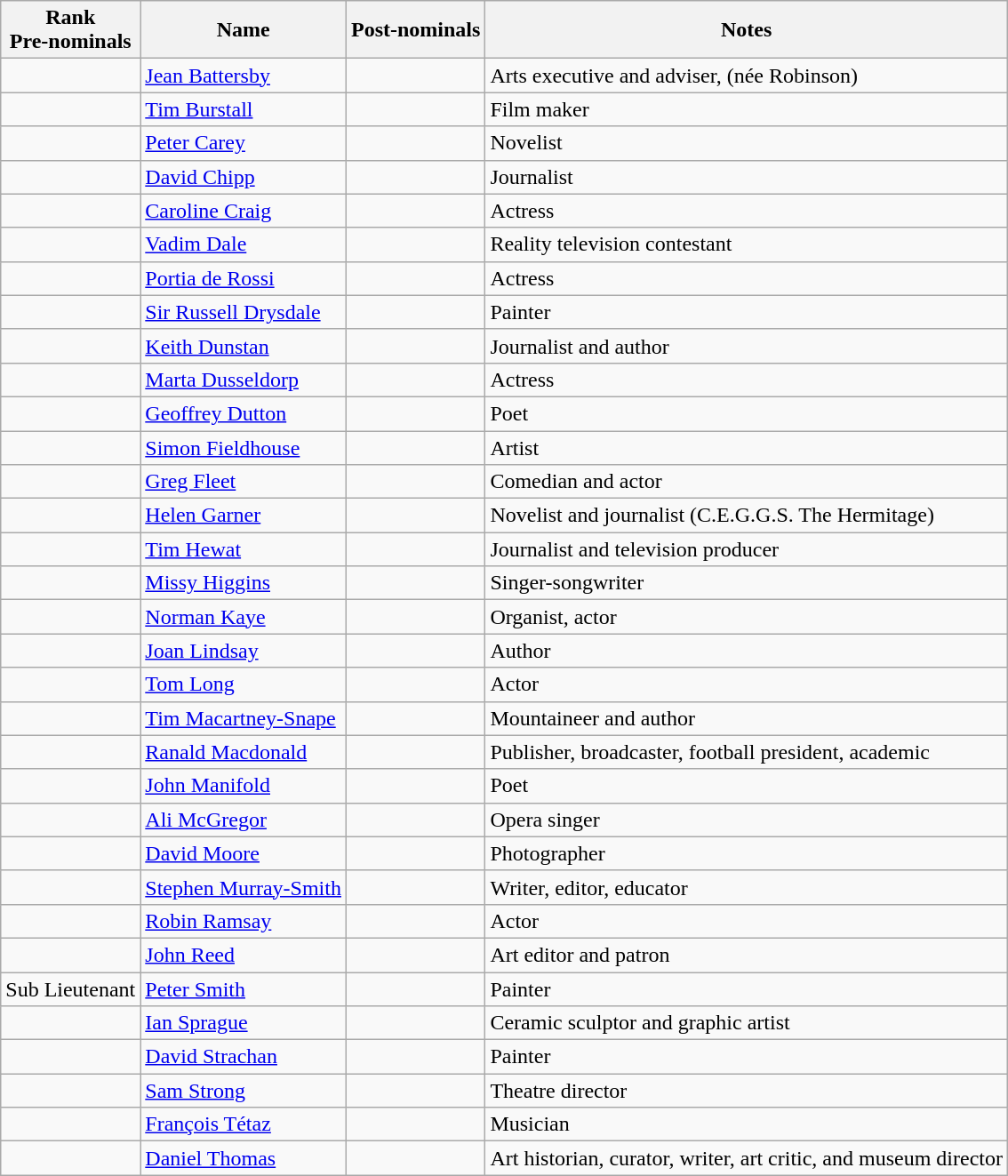<table class="wikitable sortable">
<tr>
<th>Rank<br>Pre-nominals</th>
<th>Name</th>
<th>Post-nominals</th>
<th>Notes</th>
</tr>
<tr>
<td></td>
<td><a href='#'>Jean Battersby</a></td>
<td></td>
<td>Arts executive and adviser, (née Robinson)</td>
</tr>
<tr>
<td></td>
<td><a href='#'>Tim Burstall</a></td>
<td></td>
<td>Film maker</td>
</tr>
<tr>
<td></td>
<td><a href='#'>Peter Carey</a></td>
<td></td>
<td>Novelist</td>
</tr>
<tr>
<td></td>
<td><a href='#'>David Chipp</a></td>
<td></td>
<td>Journalist</td>
</tr>
<tr>
<td></td>
<td><a href='#'>Caroline Craig</a></td>
<td></td>
<td>Actress</td>
</tr>
<tr>
<td></td>
<td><a href='#'>Vadim Dale</a></td>
<td></td>
<td>Reality television contestant</td>
</tr>
<tr>
<td></td>
<td><a href='#'>Portia de Rossi</a></td>
<td></td>
<td>Actress</td>
</tr>
<tr>
<td></td>
<td><a href='#'>Sir Russell Drysdale</a></td>
<td></td>
<td>Painter</td>
</tr>
<tr>
<td></td>
<td><a href='#'>Keith Dunstan</a></td>
<td></td>
<td>Journalist and author</td>
</tr>
<tr>
<td></td>
<td><a href='#'>Marta Dusseldorp</a></td>
<td></td>
<td>Actress</td>
</tr>
<tr>
<td></td>
<td><a href='#'>Geoffrey Dutton</a></td>
<td></td>
<td>Poet</td>
</tr>
<tr>
<td></td>
<td><a href='#'>Simon Fieldhouse</a></td>
<td></td>
<td>Artist</td>
</tr>
<tr>
<td></td>
<td><a href='#'>Greg Fleet</a></td>
<td></td>
<td>Comedian and actor</td>
</tr>
<tr>
<td></td>
<td><a href='#'>Helen Garner</a></td>
<td></td>
<td>Novelist and journalist (C.E.G.G.S. The Hermitage)</td>
</tr>
<tr>
<td></td>
<td><a href='#'>Tim Hewat</a></td>
<td></td>
<td>Journalist and television producer</td>
</tr>
<tr>
<td></td>
<td><a href='#'>Missy Higgins</a></td>
<td></td>
<td>Singer-songwriter</td>
</tr>
<tr>
<td></td>
<td><a href='#'>Norman Kaye</a></td>
<td></td>
<td>Organist, actor</td>
</tr>
<tr>
<td></td>
<td><a href='#'>Joan Lindsay</a></td>
<td></td>
<td>Author</td>
</tr>
<tr>
<td></td>
<td><a href='#'>Tom Long</a></td>
<td></td>
<td>Actor</td>
</tr>
<tr>
<td></td>
<td><a href='#'>Tim Macartney-Snape</a></td>
<td></td>
<td>Mountaineer and author</td>
</tr>
<tr>
<td></td>
<td><a href='#'>Ranald Macdonald</a></td>
<td></td>
<td>Publisher, broadcaster, football president, academic</td>
</tr>
<tr>
<td></td>
<td><a href='#'>John Manifold</a></td>
<td></td>
<td>Poet</td>
</tr>
<tr>
<td></td>
<td><a href='#'>Ali McGregor</a></td>
<td></td>
<td>Opera singer</td>
</tr>
<tr>
<td></td>
<td><a href='#'>David Moore</a></td>
<td></td>
<td>Photographer</td>
</tr>
<tr>
<td></td>
<td><a href='#'>Stephen Murray-Smith</a></td>
<td></td>
<td>Writer, editor, educator</td>
</tr>
<tr>
<td></td>
<td><a href='#'>Robin Ramsay</a></td>
<td></td>
<td>Actor</td>
</tr>
<tr>
<td></td>
<td><a href='#'>John Reed</a></td>
<td></td>
<td>Art editor and patron</td>
</tr>
<tr>
<td>Sub Lieutenant</td>
<td><a href='#'>Peter Smith</a></td>
<td></td>
<td>Painter</td>
</tr>
<tr>
<td></td>
<td><a href='#'>Ian Sprague</a></td>
<td></td>
<td>Ceramic sculptor and graphic artist</td>
</tr>
<tr>
<td></td>
<td><a href='#'>David Strachan</a></td>
<td></td>
<td>Painter</td>
</tr>
<tr>
<td></td>
<td><a href='#'>Sam Strong</a></td>
<td></td>
<td>Theatre director</td>
</tr>
<tr>
<td></td>
<td><a href='#'>François Tétaz</a></td>
<td></td>
<td>Musician</td>
</tr>
<tr>
<td></td>
<td><a href='#'>Daniel Thomas</a></td>
<td></td>
<td>Art historian, curator, writer, art critic, and museum director</td>
</tr>
</table>
